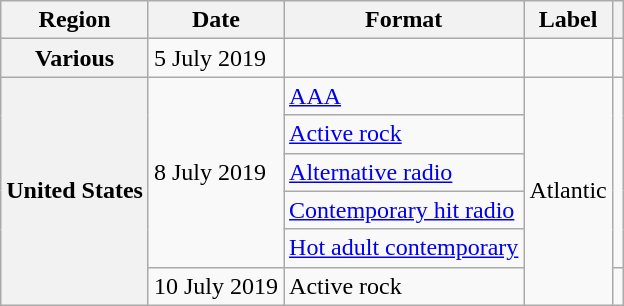<table class="wikitable plainrowheaders">
<tr>
<th scope="col">Region</th>
<th scope="col">Date</th>
<th scope="col">Format</th>
<th scope="col">Label</th>
<th scope="col"></th>
</tr>
<tr>
<th scope="row">Various</th>
<td>5 July 2019</td>
<td></td>
<td></td>
<td align="center"></td>
</tr>
<tr>
<th scope="row" rowspan="6">United States</th>
<td rowspan="5">8 July 2019</td>
<td><a href='#'>AAA</a></td>
<td rowspan="6">Atlantic</td>
<td align="center" rowspan="5"></td>
</tr>
<tr>
<td><a href='#'>Active rock</a></td>
</tr>
<tr>
<td><a href='#'>Alternative radio</a></td>
</tr>
<tr>
<td><a href='#'>Contemporary hit radio</a></td>
</tr>
<tr>
<td><a href='#'>Hot adult contemporary</a></td>
</tr>
<tr>
<td>10 July 2019</td>
<td>Active rock</td>
<td align="center"></td>
</tr>
</table>
